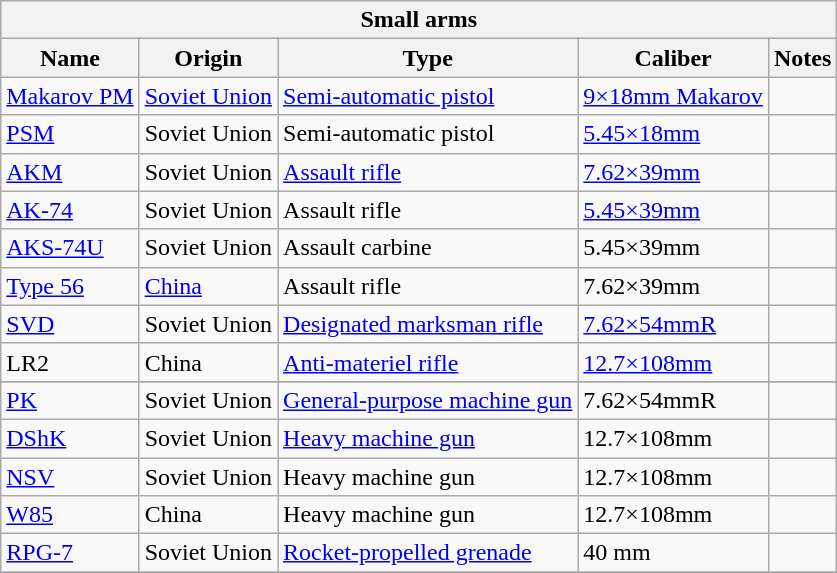<table class="wikitable sortable">
<tr>
<th colspan="5">Small arms</th>
</tr>
<tr>
<th>Name</th>
<th>Origin</th>
<th>Type</th>
<th>Caliber</th>
<th class="unsortable">Notes</th>
</tr>
<tr>
<td><a href='#'>Makarov PM</a></td>
<td><a href='#'>Soviet Union</a></td>
<td><a href='#'>Semi-automatic pistol</a></td>
<td><a href='#'>9×18mm Makarov</a></td>
<td></td>
</tr>
<tr>
<td><a href='#'>PSM</a></td>
<td>Soviet Union</td>
<td>Semi-automatic pistol</td>
<td><a href='#'>5.45×18mm</a></td>
<td></td>
</tr>
<tr>
<td><a href='#'>AKM</a></td>
<td>Soviet Union</td>
<td><a href='#'>Assault rifle</a></td>
<td><a href='#'>7.62×39mm</a></td>
<td></td>
</tr>
<tr>
<td><a href='#'>AK-74</a></td>
<td>Soviet Union</td>
<td>Assault rifle</td>
<td><a href='#'>5.45×39mm</a></td>
<td></td>
</tr>
<tr>
<td><a href='#'>AKS-74U</a></td>
<td>Soviet Union</td>
<td>Assault carbine</td>
<td>5.45×39mm</td>
<td></td>
</tr>
<tr>
<td><a href='#'>Type 56</a></td>
<td><a href='#'>China</a></td>
<td>Assault rifle</td>
<td>7.62×39mm</td>
<td></td>
</tr>
<tr>
<td><a href='#'>SVD</a></td>
<td>Soviet Union</td>
<td><a href='#'>Designated marksman rifle</a></td>
<td><a href='#'>7.62×54mmR</a></td>
<td></td>
</tr>
<tr>
<td>LR2</td>
<td>China</td>
<td><a href='#'>Anti-materiel rifle</a></td>
<td><a href='#'>12.7×108mm</a></td>
<td></td>
</tr>
<tr>
</tr>
<tr>
<td><a href='#'>PK</a></td>
<td>Soviet Union</td>
<td><a href='#'>General-purpose machine gun</a></td>
<td>7.62×54mmR</td>
<td></td>
</tr>
<tr>
<td><a href='#'>DShK</a></td>
<td>Soviet Union</td>
<td><a href='#'>Heavy machine gun</a></td>
<td>12.7×108mm</td>
<td></td>
</tr>
<tr>
<td><a href='#'>NSV</a></td>
<td>Soviet Union</td>
<td>Heavy machine gun</td>
<td>12.7×108mm</td>
<td></td>
</tr>
<tr>
<td><a href='#'>W85</a></td>
<td>China</td>
<td>Heavy machine gun</td>
<td>12.7×108mm</td>
<td></td>
</tr>
<tr>
<td><a href='#'>RPG-7</a></td>
<td>Soviet Union</td>
<td><a href='#'>Rocket-propelled grenade</a></td>
<td>40 mm</td>
<td></td>
</tr>
<tr>
</tr>
</table>
